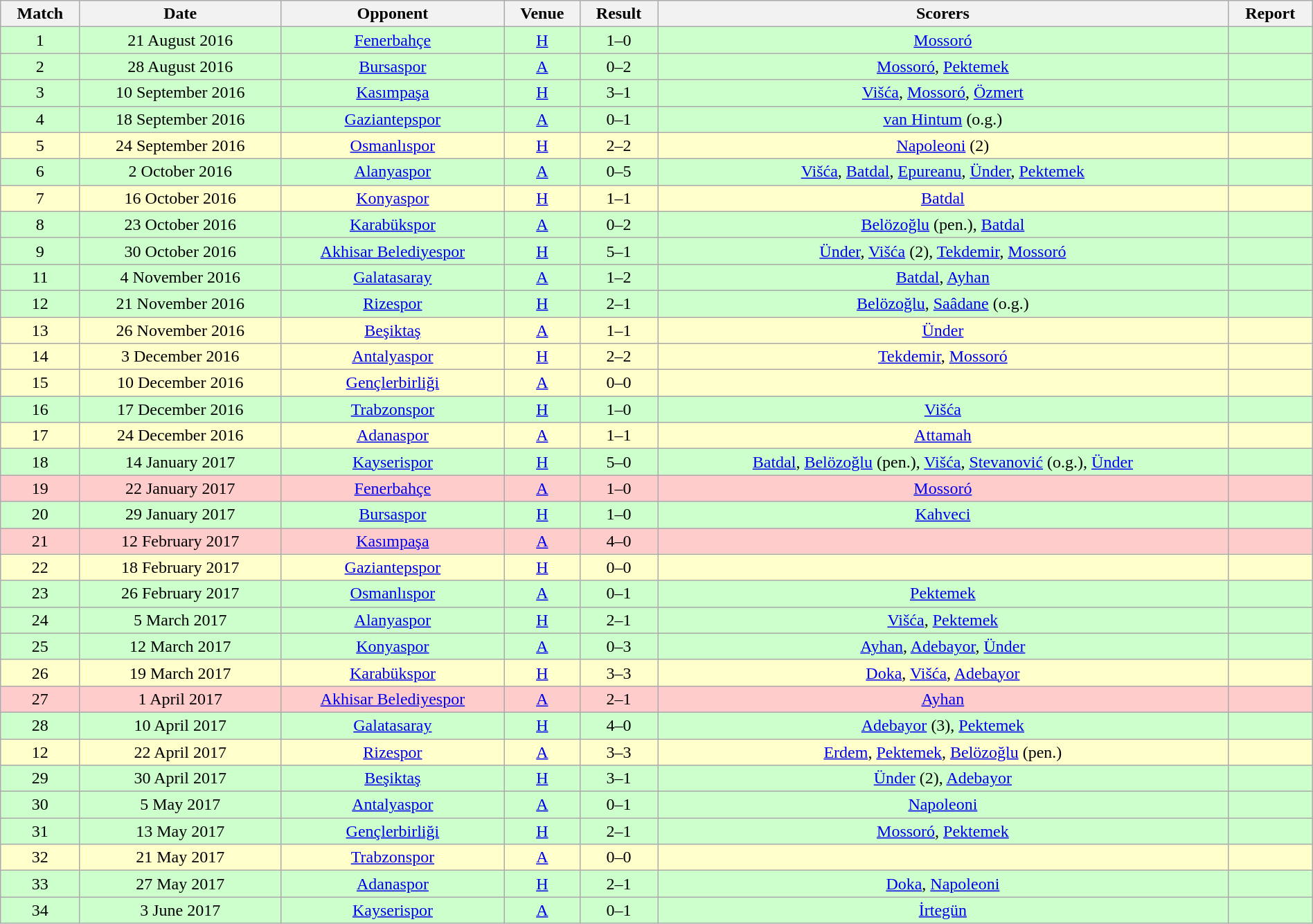<table class="wikitable" style="text-align:center; font-size:100%; width:100%">
<tr>
<th>Match</th>
<th>Date</th>
<th>Opponent</th>
<th>Venue</th>
<th>Result</th>
<th>Scorers</th>
<th>Report</th>
</tr>
<tr bgcolor=CCFFCC>
<td>1</td>
<td>21 August 2016</td>
<td><a href='#'>Fenerbahçe</a></td>
<td><a href='#'>H</a></td>
<td>1–0</td>
<td><a href='#'>Mossoró</a></td>
<td></td>
</tr>
<tr bgcolor=CCFFCC>
<td>2</td>
<td>28 August 2016</td>
<td><a href='#'>Bursaspor</a></td>
<td><a href='#'>A</a></td>
<td>0–2</td>
<td><a href='#'>Mossoró</a>, <a href='#'>Pektemek</a></td>
<td></td>
</tr>
<tr bgcolor=CCFFCC>
<td>3</td>
<td>10 September 2016</td>
<td><a href='#'>Kasımpaşa</a></td>
<td><a href='#'>H</a></td>
<td>3–1</td>
<td><a href='#'>Višća</a>, <a href='#'>Mossoró</a>, <a href='#'>Özmert</a></td>
<td></td>
</tr>
<tr bgcolor=CCFFCC>
<td>4</td>
<td>18 September 2016</td>
<td><a href='#'>Gaziantepspor</a></td>
<td><a href='#'>A</a></td>
<td>0–1</td>
<td><a href='#'>van Hintum</a> (o.g.)</td>
<td></td>
</tr>
<tr bgcolor=FFFFCC>
<td>5</td>
<td>24 September 2016</td>
<td><a href='#'>Osmanlıspor</a></td>
<td><a href='#'>H</a></td>
<td>2–2</td>
<td><a href='#'>Napoleoni</a> (2)</td>
<td></td>
</tr>
<tr bgcolor=CCFFCC>
<td>6</td>
<td>2 October 2016</td>
<td><a href='#'>Alanyaspor</a></td>
<td><a href='#'>A</a></td>
<td>0–5</td>
<td><a href='#'>Višća</a>, <a href='#'>Batdal</a>, <a href='#'>Epureanu</a>, <a href='#'>Ünder</a>, <a href='#'>Pektemek</a></td>
<td></td>
</tr>
<tr bgcolor=FFFFCC>
<td>7</td>
<td>16 October 2016</td>
<td><a href='#'>Konyaspor</a></td>
<td><a href='#'>H</a></td>
<td>1–1</td>
<td><a href='#'>Batdal</a></td>
<td></td>
</tr>
<tr bgcolor=CCFFCC>
<td>8</td>
<td>23 October 2016</td>
<td><a href='#'>Karabükspor</a></td>
<td><a href='#'>A</a></td>
<td>0–2</td>
<td><a href='#'>Belözoğlu</a> (pen.), <a href='#'>Batdal</a></td>
<td></td>
</tr>
<tr bgcolor=CCFFCC>
<td>9</td>
<td>30 October 2016</td>
<td><a href='#'>Akhisar Belediyespor</a></td>
<td><a href='#'>H</a></td>
<td>5–1</td>
<td><a href='#'>Ünder</a>, <a href='#'>Višća</a> (2), <a href='#'>Tekdemir</a>, <a href='#'>Mossoró</a></td>
<td></td>
</tr>
<tr bgcolor=CCFFCC>
<td>11</td>
<td>4 November 2016</td>
<td><a href='#'>Galatasaray</a></td>
<td><a href='#'>A</a></td>
<td>1–2</td>
<td><a href='#'>Batdal</a>, <a href='#'>Ayhan</a></td>
<td></td>
</tr>
<tr bgcolor=CCFFCC>
<td>12</td>
<td>21 November 2016</td>
<td><a href='#'>Rizespor</a></td>
<td><a href='#'>H</a></td>
<td>2–1</td>
<td><a href='#'>Belözoğlu</a>, <a href='#'>Saâdane</a> (o.g.)</td>
<td></td>
</tr>
<tr bgcolor=FFFFCC>
<td>13</td>
<td>26 November 2016</td>
<td><a href='#'>Beşiktaş</a></td>
<td><a href='#'>A</a></td>
<td>1–1</td>
<td><a href='#'>Ünder</a></td>
<td></td>
</tr>
<tr bgcolor=FFFFCC>
<td>14</td>
<td>3 December 2016</td>
<td><a href='#'>Antalyaspor</a></td>
<td><a href='#'>H</a></td>
<td>2–2</td>
<td><a href='#'>Tekdemir</a>, <a href='#'>Mossoró</a></td>
<td></td>
</tr>
<tr bgcolor=FFFFCC>
<td>15</td>
<td>10 December 2016</td>
<td><a href='#'>Gençlerbirliği</a></td>
<td><a href='#'>A</a></td>
<td>0–0</td>
<td></td>
<td></td>
</tr>
<tr bgcolor=CCFFCC>
<td>16</td>
<td>17 December 2016</td>
<td><a href='#'>Trabzonspor</a></td>
<td><a href='#'>H</a></td>
<td>1–0</td>
<td><a href='#'>Višća</a></td>
<td></td>
</tr>
<tr bgcolor=FFFFCC>
<td>17</td>
<td>24 December 2016</td>
<td><a href='#'>Adanaspor</a></td>
<td><a href='#'>A</a></td>
<td>1–1</td>
<td><a href='#'>Attamah</a></td>
<td></td>
</tr>
<tr bgcolor=CCFFCC>
<td>18</td>
<td>14 January 2017</td>
<td><a href='#'>Kayserispor</a></td>
<td><a href='#'>H</a></td>
<td>5–0</td>
<td><a href='#'>Batdal</a>, <a href='#'>Belözoğlu</a> (pen.), <a href='#'>Višća</a>, <a href='#'>Stevanović</a> (o.g.), <a href='#'>Ünder</a></td>
<td></td>
</tr>
<tr bgcolor=FFCCCC>
<td>19</td>
<td>22 January 2017</td>
<td><a href='#'>Fenerbahçe</a></td>
<td><a href='#'>A</a></td>
<td>1–0</td>
<td><a href='#'>Mossoró</a></td>
<td></td>
</tr>
<tr bgcolor=CCFFCC>
<td>20</td>
<td>29 January 2017</td>
<td><a href='#'>Bursaspor</a></td>
<td><a href='#'>H</a></td>
<td>1–0</td>
<td><a href='#'>Kahveci</a></td>
<td></td>
</tr>
<tr bgcolor=FFCCCC>
<td>21</td>
<td>12 February 2017</td>
<td><a href='#'>Kasımpaşa</a></td>
<td><a href='#'>A</a></td>
<td>4–0</td>
<td></td>
<td></td>
</tr>
<tr bgcolor=FFFFCC>
<td>22</td>
<td>18 February 2017</td>
<td><a href='#'>Gaziantepspor</a></td>
<td><a href='#'>H</a></td>
<td>0–0</td>
<td></td>
<td></td>
</tr>
<tr bgcolor=CCFFCC>
<td>23</td>
<td>26 February 2017</td>
<td><a href='#'>Osmanlıspor</a></td>
<td><a href='#'>A</a></td>
<td>0–1</td>
<td><a href='#'>Pektemek</a></td>
<td></td>
</tr>
<tr bgcolor=CCFFCC>
<td>24</td>
<td>5 March 2017</td>
<td><a href='#'>Alanyaspor</a></td>
<td><a href='#'>H</a></td>
<td>2–1</td>
<td><a href='#'>Višća</a>, <a href='#'>Pektemek</a></td>
<td></td>
</tr>
<tr bgcolor=CCFFCC>
<td>25</td>
<td>12 March 2017</td>
<td><a href='#'>Konyaspor</a></td>
<td><a href='#'>A</a></td>
<td>0–3</td>
<td><a href='#'>Ayhan</a>, <a href='#'>Adebayor</a>, <a href='#'>Ünder</a></td>
<td></td>
</tr>
<tr bgcolor=FFFFCC>
<td>26</td>
<td>19 March 2017</td>
<td><a href='#'>Karabükspor</a></td>
<td><a href='#'>H</a></td>
<td>3–3</td>
<td><a href='#'>Doka</a>, <a href='#'>Višća</a>, <a href='#'>Adebayor</a></td>
<td></td>
</tr>
<tr bgcolor=FFCCCC>
<td>27</td>
<td>1 April 2017</td>
<td><a href='#'>Akhisar Belediyespor</a></td>
<td><a href='#'>A</a></td>
<td>2–1</td>
<td><a href='#'>Ayhan</a></td>
<td></td>
</tr>
<tr bgcolor=CCFFCC>
<td>28</td>
<td>10 April 2017</td>
<td><a href='#'>Galatasaray</a></td>
<td><a href='#'>H</a></td>
<td>4–0</td>
<td><a href='#'>Adebayor</a> (3), <a href='#'>Pektemek</a></td>
<td></td>
</tr>
<tr bgcolor=FFFFCC>
<td>12</td>
<td>22 April 2017</td>
<td><a href='#'>Rizespor</a></td>
<td><a href='#'>A</a></td>
<td>3–3</td>
<td><a href='#'>Erdem</a>, <a href='#'>Pektemek</a>, <a href='#'>Belözoğlu</a> (pen.)</td>
<td></td>
</tr>
<tr bgcolor=CCFFCC>
<td>29</td>
<td>30 April 2017</td>
<td><a href='#'>Beşiktaş</a></td>
<td><a href='#'>H</a></td>
<td>3–1</td>
<td><a href='#'>Ünder</a> (2), <a href='#'>Adebayor</a></td>
<td></td>
</tr>
<tr bgcolor=CCFFCC>
<td>30</td>
<td>5 May 2017</td>
<td><a href='#'>Antalyaspor</a></td>
<td><a href='#'>A</a></td>
<td>0–1</td>
<td><a href='#'>Napoleoni</a></td>
<td></td>
</tr>
<tr bgcolor=CCFFCC>
<td>31</td>
<td>13 May 2017</td>
<td><a href='#'>Gençlerbirliği</a></td>
<td><a href='#'>H</a></td>
<td>2–1</td>
<td><a href='#'>Mossoró</a>, <a href='#'>Pektemek</a></td>
<td></td>
</tr>
<tr bgcolor=FFFFCC>
<td>32</td>
<td>21 May 2017</td>
<td><a href='#'>Trabzonspor</a></td>
<td><a href='#'>A</a></td>
<td>0–0</td>
<td></td>
<td></td>
</tr>
<tr bgcolor=CCFFCC>
<td>33</td>
<td>27 May 2017</td>
<td><a href='#'>Adanaspor</a></td>
<td><a href='#'>H</a></td>
<td>2–1</td>
<td><a href='#'>Doka</a>, <a href='#'>Napoleoni</a></td>
<td></td>
</tr>
<tr bgcolor=CCFFCC>
<td>34</td>
<td>3 June 2017</td>
<td><a href='#'>Kayserispor</a></td>
<td><a href='#'>A</a></td>
<td>0–1</td>
<td><a href='#'>İrtegün</a></td>
<td></td>
</tr>
</table>
